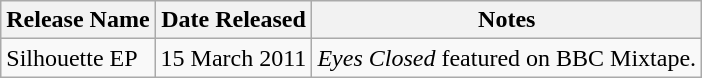<table class="wikitable">
<tr>
<th>Release Name</th>
<th>Date Released</th>
<th>Notes</th>
</tr>
<tr>
<td>Silhouette EP</td>
<td>15 March 2011</td>
<td><em>Eyes Closed</em> featured on BBC Mixtape.</td>
</tr>
</table>
